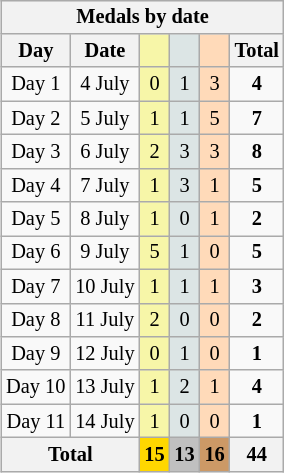<table class=wikitable style="text-align:center;font-size:85%;float:right;clear:right;">
<tr bgcolor=efefef>
<th colspan=6><strong>Medals by date</strong></th>
</tr>
<tr>
<th>Day</th>
<th>Date</th>
<td bgcolor=#f7f6a8></td>
<td bgcolor=#dce5e5></td>
<td bgcolor=#ffdab9></td>
<th>Total</th>
</tr>
<tr>
<td>Day 1</td>
<td>4 July</td>
<td bgcolor=F7F6A8>0</td>
<td bgcolor=DCE5E5>1</td>
<td bgcolor=FFDAB9>3</td>
<td><strong>4</strong></td>
</tr>
<tr>
<td>Day 2</td>
<td>5 July</td>
<td bgcolor=F7F6A8>1</td>
<td bgcolor=DCE5E5>1</td>
<td bgcolor=FFDAB9>5</td>
<td><strong>7</strong></td>
</tr>
<tr>
<td>Day 3</td>
<td>6 July</td>
<td bgcolor=F7F6A8>2</td>
<td bgcolor=DCE5E5>3</td>
<td bgcolor=FFDAB9>3</td>
<td><strong>8</strong></td>
</tr>
<tr>
<td>Day 4</td>
<td>7 July</td>
<td bgcolor=F7F6A8>1</td>
<td bgcolor=DCE5E5>3</td>
<td bgcolor=FFDAB9>1</td>
<td><strong>5</strong></td>
</tr>
<tr>
<td>Day 5</td>
<td>8 July</td>
<td bgcolor=F7F6A8>1</td>
<td bgcolor=DCE5E5>0</td>
<td bgcolor=FFDAB9>1</td>
<td><strong>2</strong></td>
</tr>
<tr>
<td>Day 6</td>
<td>9 July</td>
<td bgcolor=F7F6A8>5</td>
<td bgcolor=DCE5E5>1</td>
<td bgcolor=FFDAB9>0</td>
<td><strong>5</strong></td>
</tr>
<tr>
<td>Day 7</td>
<td>10 July</td>
<td bgcolor=F7F6A8>1</td>
<td bgcolor=DCE5E5>1</td>
<td bgcolor=FFDAB9>1</td>
<td><strong>3</strong></td>
</tr>
<tr>
<td>Day 8</td>
<td>11 July</td>
<td bgcolor=F7F6A8>2</td>
<td bgcolor=DCE5E5>0</td>
<td bgcolor=FFDAB9>0</td>
<td><strong>2</strong></td>
</tr>
<tr>
<td>Day 9</td>
<td>12 July</td>
<td bgcolor=F7F6A8>0</td>
<td bgcolor=DCE5E5>1</td>
<td bgcolor=FFDAB9>0</td>
<td><strong>1</strong></td>
</tr>
<tr>
<td>Day 10</td>
<td>13 July</td>
<td bgcolor=F7F6A8>1</td>
<td bgcolor=DCE5E5>2</td>
<td bgcolor=FFDAB9>1</td>
<td><strong>4</strong></td>
</tr>
<tr>
<td>Day 11</td>
<td>14 July</td>
<td bgcolor=F7F6A8>1</td>
<td bgcolor=DCE5E5>0</td>
<td bgcolor=FFDAB9>0</td>
<td><strong>1</strong></td>
</tr>
<tr>
<th colspan=2>Total</th>
<th style="background:gold">15</th>
<th style="background:silver">13</th>
<th style="background:#c96">16</th>
<th>44</th>
</tr>
</table>
